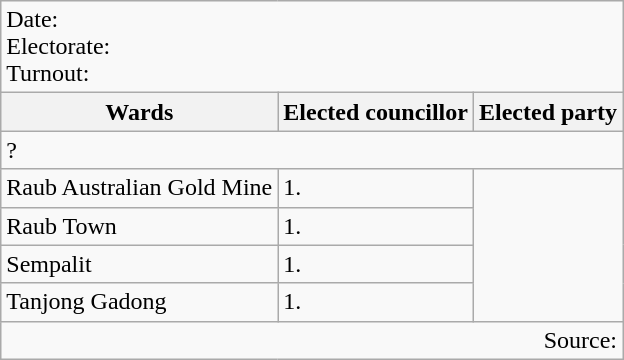<table class=wikitable>
<tr>
<td colspan=3>Date: <br>Electorate: <br>Turnout:</td>
</tr>
<tr>
<th>Wards</th>
<th>Elected councillor</th>
<th>Elected party</th>
</tr>
<tr>
<td colspan=3>? </td>
</tr>
<tr>
<td>Raub Australian Gold Mine</td>
<td>1.</td>
</tr>
<tr>
<td>Raub Town</td>
<td>1.</td>
</tr>
<tr>
<td>Sempalit</td>
<td>1.</td>
</tr>
<tr>
<td>Tanjong Gadong</td>
<td>1.</td>
</tr>
<tr>
<td colspan=3 align=right>Source:</td>
</tr>
</table>
